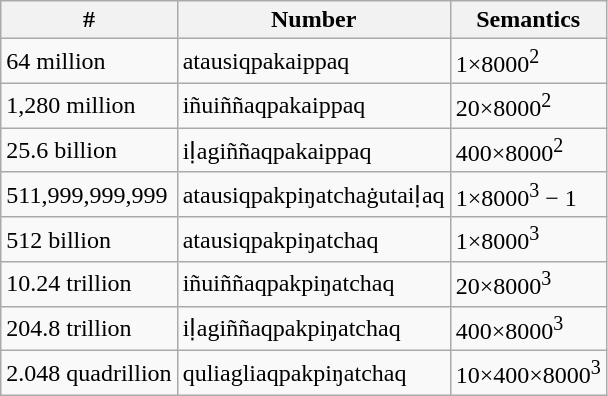<table class=wikitable>
<tr>
<th>#</th>
<th>Number</th>
<th>Semantics</th>
</tr>
<tr>
<td>64 million</td>
<td>atausiqpakaippaq</td>
<td>1×8000<sup>2</sup></td>
</tr>
<tr>
<td>1,280 million</td>
<td>iñuiññaqpakaippaq</td>
<td>20×8000<sup>2</sup></td>
</tr>
<tr>
<td>25.6 billion</td>
<td>iḷagiññaqpakaippaq</td>
<td>400×8000<sup>2</sup></td>
</tr>
<tr>
<td>511,999,999,999</td>
<td>atausiqpakpiŋatchaġutaiḷaq</td>
<td>1×8000<sup>3</sup> − 1</td>
</tr>
<tr>
<td>512 billion</td>
<td>atausiqpakpiŋatchaq</td>
<td>1×8000<sup>3</sup></td>
</tr>
<tr>
<td>10.24 trillion</td>
<td>iñuiññaqpakpiŋatchaq</td>
<td>20×8000<sup>3</sup></td>
</tr>
<tr>
<td>204.8 trillion</td>
<td>iḷagiññaqpakpiŋatchaq</td>
<td>400×8000<sup>3</sup></td>
</tr>
<tr>
<td>2.048 quadrillion</td>
<td>quliagliaqpakpiŋatchaq</td>
<td>10×400×8000<sup>3</sup></td>
</tr>
</table>
